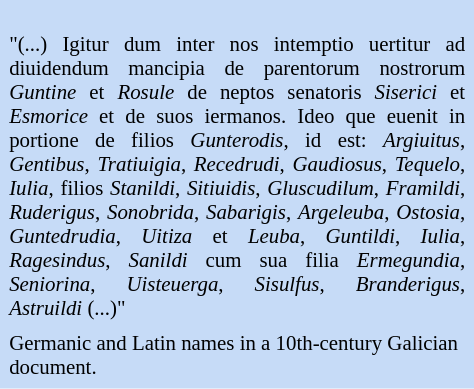<table class="toccolours" style="float: right; margin-left: 1em; margin-right: 1em; font-size: 87%; background:#c6dbf7; color:black; width:23em; max-width: 25%;" cellspacing="5">
<tr>
<td style="text-align: justify;"><br>"(...) Igitur dum inter nos intemptio uertitur ad diuidendum mancipia de parentorum nostrorum <em>Guntine</em> et <em>Rosule</em> de neptos senatoris <em>Siserici</em> et <em>Esmorice</em> et de suos iermanos. Ideo que euenit in portione de filios <em>Gunterodis</em>, id est: <em>Argiuitus</em>, <em>Gentibus</em>, <em>Tratiuigia</em>, <em>Recedrudi</em>, <em>Gaudiosus</em>, <em>Tequelo</em>, <em>Iulia</em>, filios <em>Stanildi</em>, <em>Sitiuidis</em>, <em>Gluscudilum</em>, <em>Framildi</em>, <em>Ruderigus</em>, <em>Sonobrida</em>, <em>Sabarigis</em>, <em>Argeleuba</em>, <em>Ostosia</em>, <em>Guntedrudia</em>, <em>Uitiza</em> et <em>Leuba</em>, <em>Guntildi</em>, <em>Iulia</em>, <em>Ragesindus</em>, <em>Sanildi</em> cum sua filia <em>Ermegundia</em>, <em>Seniorina</em>, <em>Uisteuerga</em>, <em>Sisulfus</em>, <em>Branderigus</em>, <em>Astruildi</em> (...)"</td>
</tr>
<tr>
<td style="text-align: left;">Germanic and Latin names in a 10th-century Galician document.</td>
</tr>
</table>
